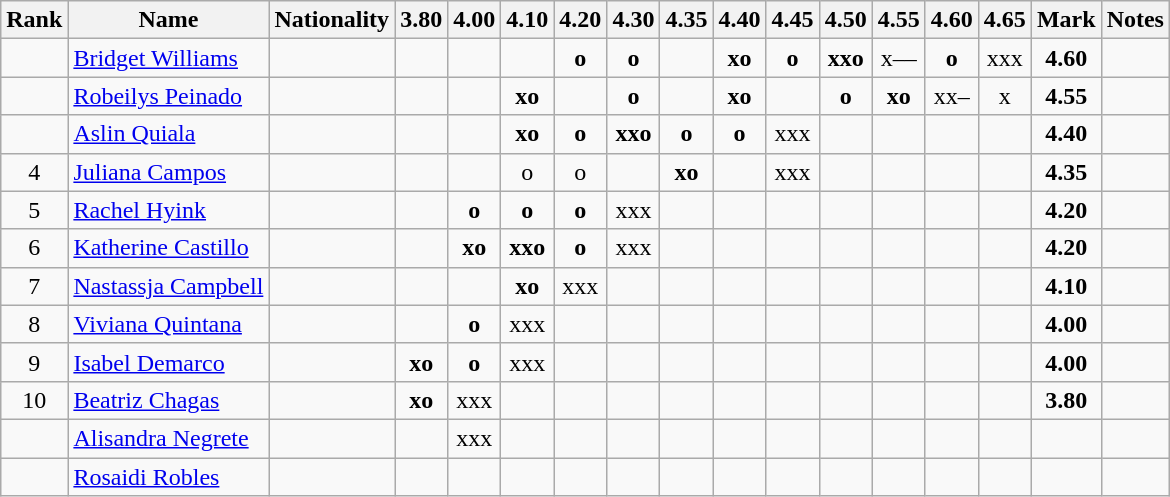<table class="wikitable sortable" style="text-align:center">
<tr>
<th>Rank</th>
<th>Name</th>
<th>Nationality</th>
<th>3.80</th>
<th>4.00</th>
<th>4.10</th>
<th>4.20</th>
<th>4.30</th>
<th>4.35</th>
<th>4.40</th>
<th>4.45</th>
<th>4.50</th>
<th>4.55</th>
<th>4.60</th>
<th>4.65</th>
<th>Mark</th>
<th>Notes</th>
</tr>
<tr>
<td></td>
<td align=left><a href='#'>Bridget Williams</a></td>
<td align=left></td>
<td></td>
<td></td>
<td></td>
<td><strong>o</strong></td>
<td><strong>o</strong></td>
<td></td>
<td><strong>xo</strong></td>
<td><strong>o</strong></td>
<td><strong>xxo</strong></td>
<td>x––</td>
<td><strong>o</strong></td>
<td>xxx</td>
<td><strong>4.60</strong></td>
<td></td>
</tr>
<tr>
<td></td>
<td align=left><a href='#'>Robeilys Peinado</a></td>
<td align=left></td>
<td></td>
<td></td>
<td><strong>xo</strong></td>
<td></td>
<td><strong>o</strong></td>
<td></td>
<td><strong>xo</strong></td>
<td></td>
<td><strong>o</strong></td>
<td><strong>xo</strong></td>
<td>xx–</td>
<td>x</td>
<td><strong>4.55</strong></td>
<td></td>
</tr>
<tr>
<td></td>
<td align=left><a href='#'>Aslin Quiala</a></td>
<td align=left></td>
<td></td>
<td></td>
<td><strong>xo</strong></td>
<td><strong>o</strong></td>
<td><strong>xxo </strong></td>
<td><strong>o</strong></td>
<td><strong>o</strong></td>
<td>xxx</td>
<td></td>
<td></td>
<td></td>
<td></td>
<td><strong>4.40</strong></td>
<td></td>
</tr>
<tr>
<td>4</td>
<td align=left><a href='#'>Juliana Campos</a></td>
<td align=left></td>
<td></td>
<td></td>
<td>o</td>
<td>o</td>
<td></td>
<td><strong>xo</strong></td>
<td></td>
<td>xxx</td>
<td></td>
<td></td>
<td></td>
<td></td>
<td><strong>4.35</strong></td>
<td></td>
</tr>
<tr>
<td>5</td>
<td align=left><a href='#'>Rachel Hyink</a></td>
<td align=left></td>
<td></td>
<td><strong>o</strong></td>
<td><strong>o</strong></td>
<td><strong>o</strong></td>
<td>xxx</td>
<td></td>
<td></td>
<td></td>
<td></td>
<td></td>
<td></td>
<td></td>
<td><strong>4.20</strong></td>
<td></td>
</tr>
<tr>
<td>6</td>
<td align=left><a href='#'>Katherine Castillo</a></td>
<td align=left></td>
<td></td>
<td><strong>xo</strong></td>
<td><strong>xxo</strong></td>
<td><strong>o</strong></td>
<td>xxx</td>
<td></td>
<td></td>
<td></td>
<td></td>
<td></td>
<td></td>
<td></td>
<td><strong>4.20</strong></td>
<td></td>
</tr>
<tr>
<td>7</td>
<td align=left><a href='#'>Nastassja Campbell</a></td>
<td align=left></td>
<td></td>
<td></td>
<td><strong>xo</strong></td>
<td>xxx</td>
<td></td>
<td></td>
<td></td>
<td></td>
<td></td>
<td></td>
<td></td>
<td></td>
<td><strong>4.10</strong></td>
<td></td>
</tr>
<tr>
<td>8</td>
<td align=left><a href='#'>Viviana Quintana</a></td>
<td align=left></td>
<td></td>
<td><strong>o</strong></td>
<td>xxx</td>
<td></td>
<td></td>
<td></td>
<td></td>
<td></td>
<td></td>
<td></td>
<td></td>
<td></td>
<td><strong>4.00</strong></td>
<td></td>
</tr>
<tr>
<td>9</td>
<td align=left><a href='#'>Isabel Demarco</a></td>
<td align=left></td>
<td><strong>xo</strong></td>
<td><strong>o</strong></td>
<td>xxx</td>
<td></td>
<td></td>
<td></td>
<td></td>
<td></td>
<td></td>
<td></td>
<td></td>
<td></td>
<td><strong>4.00</strong></td>
<td></td>
</tr>
<tr>
<td>10</td>
<td align=left><a href='#'>Beatriz Chagas</a></td>
<td align=left></td>
<td><strong>xo</strong></td>
<td>xxx</td>
<td></td>
<td></td>
<td></td>
<td></td>
<td></td>
<td></td>
<td></td>
<td></td>
<td></td>
<td></td>
<td><strong>3.80</strong></td>
<td></td>
</tr>
<tr>
<td></td>
<td align=left><a href='#'>Alisandra Negrete</a></td>
<td align=left></td>
<td></td>
<td>xxx</td>
<td></td>
<td></td>
<td></td>
<td></td>
<td></td>
<td></td>
<td></td>
<td></td>
<td></td>
<td></td>
<td><strong></strong></td>
<td></td>
</tr>
<tr>
<td></td>
<td align=left><a href='#'>Rosaidi Robles</a></td>
<td align=left></td>
<td></td>
<td></td>
<td></td>
<td></td>
<td></td>
<td></td>
<td></td>
<td></td>
<td></td>
<td></td>
<td></td>
<td></td>
<td><strong></strong></td>
<td></td>
</tr>
</table>
